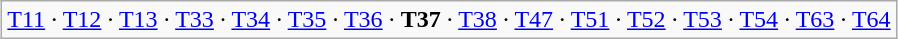<table class="wikitable" style="margin:1em auto;">
<tr>
<td><a href='#'>T11</a> · <a href='#'>T12</a> · <a href='#'>T13</a> · <a href='#'>T33</a> · <a href='#'>T34</a> · <a href='#'>T35</a> · <a href='#'>T36</a> · <strong>T37</strong> · <a href='#'>T38</a> · <a href='#'>T47</a> · <a href='#'>T51</a> · <a href='#'>T52</a> · <a href='#'>T53</a> · <a href='#'>T54</a> · <a href='#'>T63</a> · <a href='#'>T64</a></td>
</tr>
</table>
